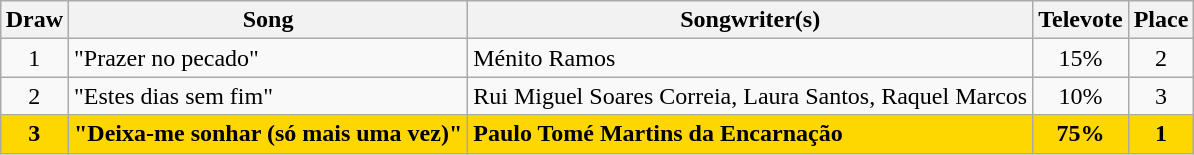<table class="sortable wikitable" style="margin: 1em auto 1em auto; text-align:center">
<tr>
<th>Draw</th>
<th>Song</th>
<th>Songwriter(s)</th>
<th>Televote</th>
<th>Place</th>
</tr>
<tr>
<td>1</td>
<td align="left">"Prazer no pecado"</td>
<td align="left">Ménito Ramos</td>
<td>15%</td>
<td>2</td>
</tr>
<tr>
<td>2</td>
<td align="left">"Estes dias sem fim"</td>
<td align="left">Rui Miguel Soares Correia, Laura Santos, Raquel Marcos</td>
<td>10%</td>
<td>3</td>
</tr>
<tr style="font-weight:bold; background:gold;">
<td>3</td>
<td align="left">"Deixa-me sonhar (só mais uma vez)"</td>
<td align="left">Paulo Tomé Martins da Encarnação</td>
<td>75%</td>
<td>1</td>
</tr>
</table>
